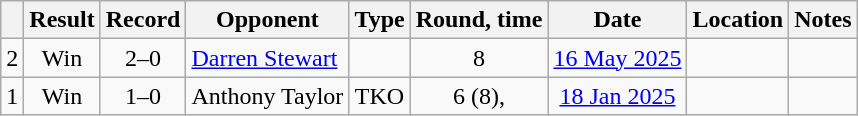<table class="wikitable" style="text-align:center">
<tr>
<th></th>
<th>Result</th>
<th>Record</th>
<th>Opponent</th>
<th>Type</th>
<th>Round, time</th>
<th>Date</th>
<th>Location</th>
<th>Notes</th>
</tr>
<tr>
<td>2</td>
<td>Win</td>
<td>2–0</td>
<td align="left"><a href='#'>Darren Stewart</a></td>
<td></td>
<td>8</td>
<td><a href='#'>16 May 2025</a></td>
<td style="text-align:left;"></td>
<td style="text-align:left;"></td>
</tr>
<tr>
<td>1</td>
<td>Win</td>
<td>1–0</td>
<td align="left">Anthony Taylor</td>
<td>TKO</td>
<td>6 (8), </td>
<td><a href='#'>18 Jan 2025</a></td>
<td style="text-align:left;"></td>
<td style="text-align:left;"></td>
</tr>
</table>
